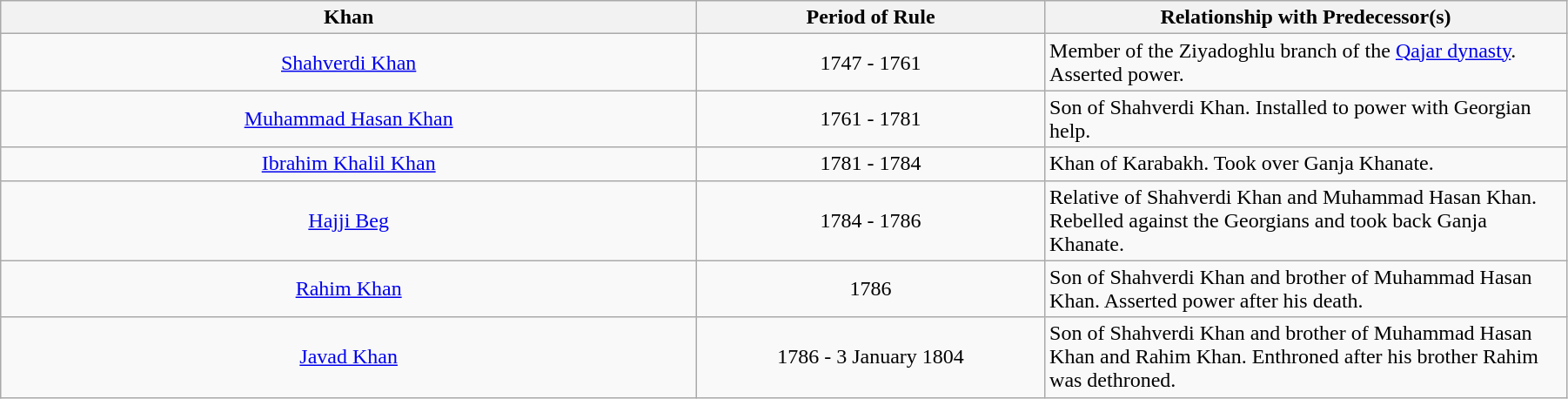<table width=95% class="wikitable">
<tr>
<th width=20%>Khan</th>
<th width=10%>Period of Rule</th>
<th width=15%>Relationship with Predecessor(s)</th>
</tr>
<tr>
<td align="center"><a href='#'>Shahverdi Khan</a></td>
<td align="center">1747 - 1761</td>
<td>Member of the Ziyadoghlu branch of the <a href='#'>Qajar dynasty</a>. Asserted power.</td>
</tr>
<tr>
<td align="center"><a href='#'>Muhammad Hasan Khan</a></td>
<td align="center">1761 - 1781</td>
<td>Son of Shahverdi Khan. Installed to power with Georgian help.</td>
</tr>
<tr>
<td align="center"><a href='#'>Ibrahim Khalil Khan</a></td>
<td align="center">1781 - 1784</td>
<td>Khan of Karabakh. Took over Ganja Khanate.</td>
</tr>
<tr>
<td align="center"><a href='#'>Hajji Beg</a></td>
<td align="center">1784 - 1786</td>
<td>Relative of Shahverdi Khan and Muhammad Hasan Khan. Rebelled against the Georgians and took back Ganja Khanate.</td>
</tr>
<tr>
<td align="center"><a href='#'>Rahim Khan</a></td>
<td align="center">1786</td>
<td>Son of Shahverdi Khan and brother of Muhammad Hasan Khan. Asserted power after his death.</td>
</tr>
<tr>
<td align="center"><a href='#'>Javad Khan</a></td>
<td align="center">1786 - 3 January 1804</td>
<td>Son of Shahverdi Khan and brother of Muhammad Hasan Khan and Rahim Khan. Enthroned after his brother Rahim was dethroned.</td>
</tr>
</table>
